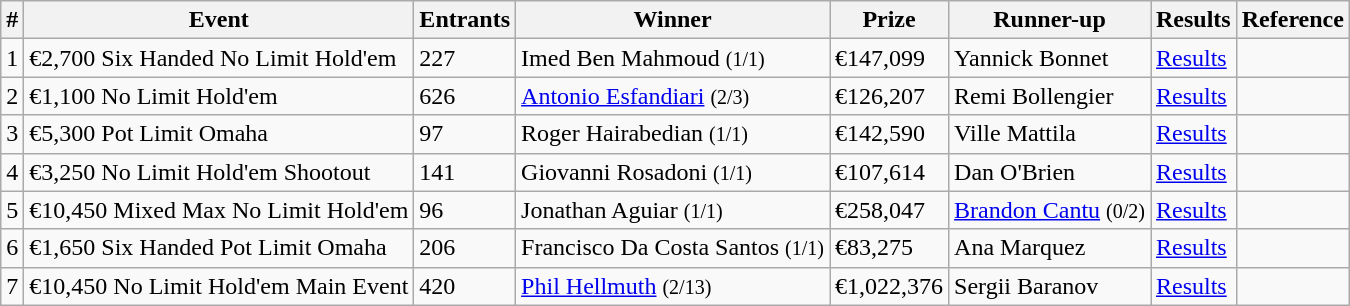<table class="wikitable sortable">
<tr>
<th bgcolor="#FFEBAD">#</th>
<th bgcolor="#FFEBAD">Event</th>
<th bgcolor="#FFEBAD">Entrants</th>
<th bgcolor="#FFEBAD">Winner</th>
<th bgcolor="#FFEBAD">Prize</th>
<th bgcolor="#FFEBAD">Runner-up</th>
<th bgcolor="#FFEBAD">Results</th>
<th bgcolor="#FFEBAD">Reference</th>
</tr>
<tr>
<td>1</td>
<td>€2,700 Six Handed No Limit Hold'em</td>
<td>227</td>
<td>Imed Ben Mahmoud <small>(1/1)</small></td>
<td>€147,099</td>
<td>Yannick Bonnet</td>
<td><a href='#'>Results</a></td>
<td></td>
</tr>
<tr>
<td>2</td>
<td>€1,100 No Limit Hold'em</td>
<td>626</td>
<td><a href='#'>Antonio Esfandiari</a> <small>(2/3)</small></td>
<td>€126,207</td>
<td>Remi Bollengier</td>
<td><a href='#'>Results</a></td>
<td></td>
</tr>
<tr>
<td>3</td>
<td>€5,300 Pot Limit Omaha</td>
<td>97</td>
<td>Roger Hairabedian <small>(1/1)</small></td>
<td>€142,590</td>
<td>Ville Mattila</td>
<td><a href='#'>Results</a></td>
<td></td>
</tr>
<tr>
<td>4</td>
<td>€3,250 No Limit Hold'em Shootout</td>
<td>141</td>
<td>Giovanni Rosadoni <small>(1/1)</small></td>
<td>€107,614</td>
<td>Dan O'Brien</td>
<td><a href='#'>Results</a></td>
<td></td>
</tr>
<tr>
<td>5</td>
<td>€10,450 Mixed Max No Limit Hold'em</td>
<td>96</td>
<td>Jonathan Aguiar <small>(1/1)</small></td>
<td>€258,047</td>
<td><a href='#'>Brandon Cantu</a> <small>(0/2)</small></td>
<td><a href='#'>Results</a></td>
<td></td>
</tr>
<tr>
<td>6</td>
<td>€1,650 Six Handed Pot Limit Omaha</td>
<td>206</td>
<td>Francisco Da Costa Santos <small>(1/1)</small></td>
<td>€83,275</td>
<td>Ana Marquez</td>
<td><a href='#'>Results</a></td>
<td></td>
</tr>
<tr>
<td>7</td>
<td>€10,450 No Limit Hold'em Main Event</td>
<td>420</td>
<td><a href='#'>Phil Hellmuth</a> <small>(2/13)</small></td>
<td>€1,022,376</td>
<td>Sergii Baranov</td>
<td><a href='#'>Results</a></td>
<td></td>
</tr>
</table>
